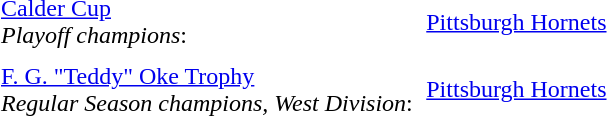<table cellpadding="3" cellspacing="3">
<tr>
<td><a href='#'>Calder Cup</a><br><em>Playoff champions</em>:</td>
<td><a href='#'>Pittsburgh Hornets</a></td>
</tr>
<tr>
<td><a href='#'>F. G. "Teddy" Oke Trophy</a><br><em>Regular Season champions, West Division</em>:</td>
<td><a href='#'>Pittsburgh Hornets</a></td>
</tr>
</table>
